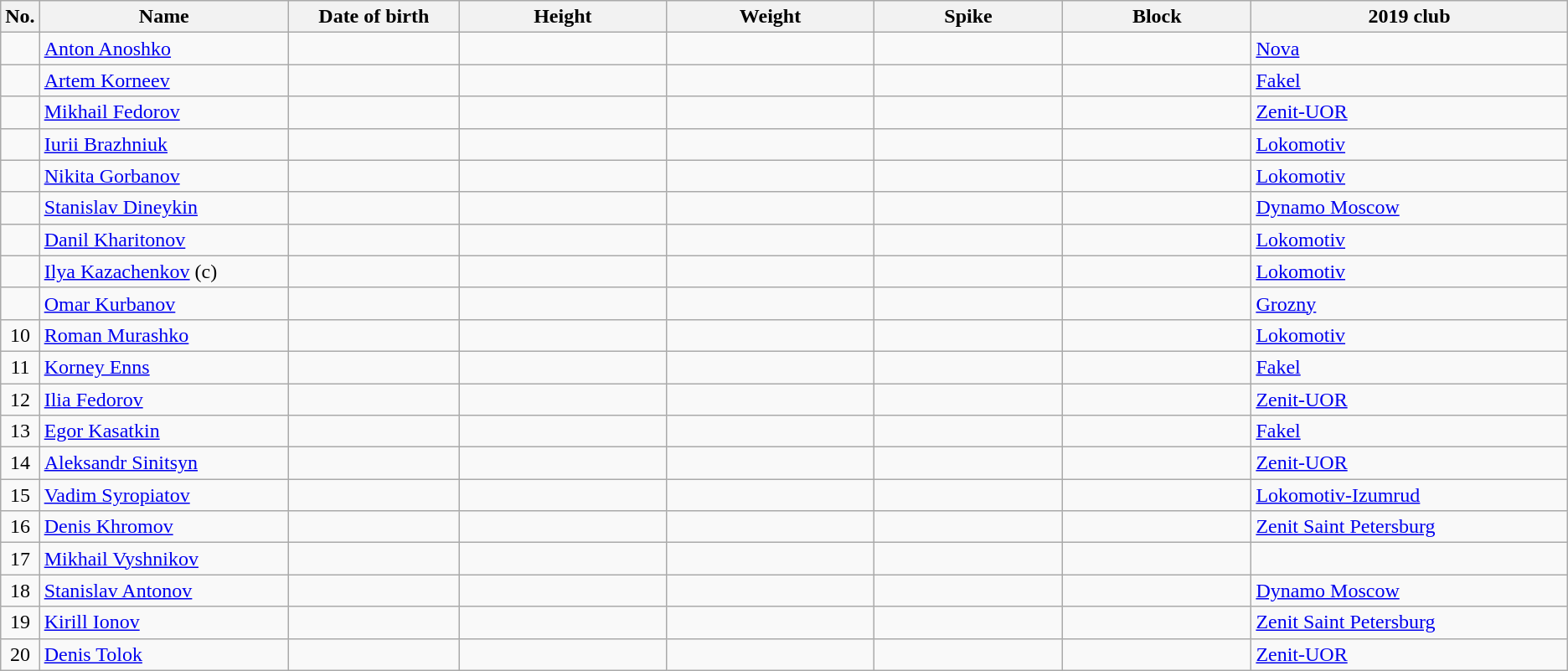<table class="wikitable sortable" style="text-align:center;">
<tr>
<th>No.</th>
<th style="width:13em">Name</th>
<th style="width:9em">Date of birth</th>
<th style="width:11em">Height</th>
<th style="width:11em">Weight</th>
<th style="width:10em">Spike</th>
<th style="width:10em">Block</th>
<th style="width:17em">2019 club</th>
</tr>
<tr>
<td></td>
<td align=left><a href='#'>Anton Anoshko</a></td>
<td align=right></td>
<td></td>
<td></td>
<td></td>
<td></td>
<td align=left> <a href='#'>Nova</a></td>
</tr>
<tr>
<td></td>
<td align=left><a href='#'>Artem Korneev</a></td>
<td align=right></td>
<td></td>
<td></td>
<td></td>
<td></td>
<td align=left> <a href='#'>Fakel</a></td>
</tr>
<tr>
<td></td>
<td align=left><a href='#'>Mikhail Fedorov</a></td>
<td align=right></td>
<td></td>
<td></td>
<td></td>
<td></td>
<td align=left> <a href='#'>Zenit-UOR</a></td>
</tr>
<tr>
<td></td>
<td align=left><a href='#'>Iurii Brazhniuk</a></td>
<td align=right></td>
<td></td>
<td></td>
<td></td>
<td></td>
<td align=left> <a href='#'>Lokomotiv</a></td>
</tr>
<tr>
<td></td>
<td align=left><a href='#'>Nikita Gorbanov</a></td>
<td align=right></td>
<td></td>
<td></td>
<td></td>
<td></td>
<td align=left> <a href='#'>Lokomotiv</a></td>
</tr>
<tr>
<td></td>
<td align=left><a href='#'>Stanislav Dineykin</a></td>
<td align=right></td>
<td></td>
<td></td>
<td></td>
<td></td>
<td align=left> <a href='#'>Dynamo Moscow</a></td>
</tr>
<tr>
<td></td>
<td align=left><a href='#'>Danil Kharitonov</a></td>
<td align=right></td>
<td></td>
<td></td>
<td></td>
<td></td>
<td align=left> <a href='#'>Lokomotiv</a></td>
</tr>
<tr>
<td></td>
<td align=left><a href='#'>Ilya Kazachenkov</a> (c)</td>
<td align=right></td>
<td></td>
<td></td>
<td></td>
<td></td>
<td align=left> <a href='#'>Lokomotiv</a></td>
</tr>
<tr>
<td></td>
<td align=left><a href='#'>Omar Kurbanov</a></td>
<td align=right></td>
<td></td>
<td></td>
<td></td>
<td></td>
<td align=left> <a href='#'>Grozny</a></td>
</tr>
<tr>
<td>10</td>
<td align=left><a href='#'>Roman Murashko</a></td>
<td align=right></td>
<td></td>
<td></td>
<td></td>
<td></td>
<td align=left> <a href='#'>Lokomotiv</a></td>
</tr>
<tr>
<td>11</td>
<td align=left><a href='#'>Korney Enns</a></td>
<td align=right></td>
<td></td>
<td></td>
<td></td>
<td></td>
<td align=left> <a href='#'>Fakel</a></td>
</tr>
<tr>
<td>12</td>
<td align=left><a href='#'>Ilia Fedorov</a></td>
<td align=right></td>
<td></td>
<td></td>
<td></td>
<td></td>
<td align=left> <a href='#'>Zenit-UOR</a></td>
</tr>
<tr>
<td>13</td>
<td align=left><a href='#'>Egor Kasatkin</a></td>
<td align=right></td>
<td></td>
<td></td>
<td></td>
<td></td>
<td align=left> <a href='#'>Fakel</a></td>
</tr>
<tr>
<td>14</td>
<td align=left><a href='#'>Aleksandr Sinitsyn</a></td>
<td align=right></td>
<td></td>
<td></td>
<td></td>
<td></td>
<td align=left> <a href='#'>Zenit-UOR</a></td>
</tr>
<tr>
<td>15</td>
<td align=left><a href='#'>Vadim Syropiatov</a></td>
<td align=right></td>
<td></td>
<td></td>
<td></td>
<td></td>
<td align=left> <a href='#'>Lokomotiv-Izumrud</a></td>
</tr>
<tr>
<td>16</td>
<td align=left><a href='#'>Denis Khromov</a></td>
<td align=right></td>
<td></td>
<td></td>
<td></td>
<td></td>
<td align=left> <a href='#'>Zenit Saint Petersburg</a></td>
</tr>
<tr>
<td>17</td>
<td align=left><a href='#'>Mikhail Vyshnikov</a></td>
<td align=right></td>
<td></td>
<td></td>
<td></td>
<td></td>
<td align=left> </td>
</tr>
<tr>
<td>18</td>
<td align=left><a href='#'>Stanislav Antonov</a></td>
<td align=right></td>
<td></td>
<td></td>
<td></td>
<td></td>
<td align=left> <a href='#'>Dynamo Moscow</a></td>
</tr>
<tr>
<td>19</td>
<td align=left><a href='#'>Kirill Ionov</a></td>
<td align=right></td>
<td></td>
<td></td>
<td></td>
<td></td>
<td align=left> <a href='#'>Zenit Saint Petersburg</a></td>
</tr>
<tr>
<td>20</td>
<td align=left><a href='#'>Denis Tolok</a></td>
<td align=right></td>
<td></td>
<td></td>
<td></td>
<td></td>
<td align=left> <a href='#'>Zenit-UOR</a></td>
</tr>
</table>
